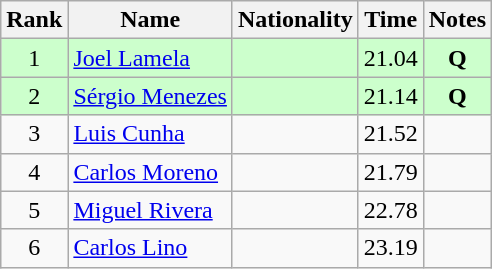<table class="wikitable sortable" style="text-align:center">
<tr>
<th>Rank</th>
<th>Name</th>
<th>Nationality</th>
<th>Time</th>
<th>Notes</th>
</tr>
<tr bgcolor=ccffcc>
<td align=center>1</td>
<td align=left><a href='#'>Joel Lamela</a></td>
<td align=left></td>
<td>21.04</td>
<td><strong>Q</strong></td>
</tr>
<tr bgcolor=ccffcc>
<td align=center>2</td>
<td align=left><a href='#'>Sérgio Menezes</a></td>
<td align=left></td>
<td>21.14</td>
<td><strong>Q</strong></td>
</tr>
<tr>
<td align=center>3</td>
<td align=left><a href='#'>Luis Cunha</a></td>
<td align=left></td>
<td>21.52</td>
<td></td>
</tr>
<tr>
<td align=center>4</td>
<td align=left><a href='#'>Carlos Moreno</a></td>
<td align=left></td>
<td>21.79</td>
<td></td>
</tr>
<tr>
<td align=center>5</td>
<td align=left><a href='#'>Miguel Rivera</a></td>
<td align=left></td>
<td>22.78</td>
<td></td>
</tr>
<tr>
<td align=center>6</td>
<td align=left><a href='#'>Carlos Lino</a></td>
<td align=left></td>
<td>23.19</td>
<td></td>
</tr>
</table>
